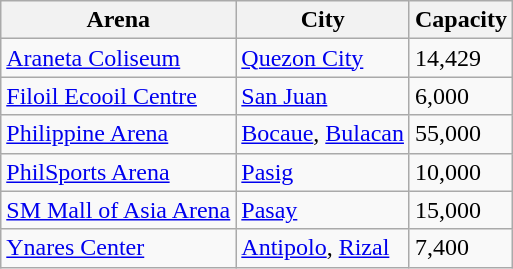<table class="wikitable">
<tr>
<th>Arena</th>
<th>City</th>
<th>Capacity</th>
</tr>
<tr>
<td><a href='#'>Araneta Coliseum</a></td>
<td><a href='#'>Quezon City</a></td>
<td>14,429</td>
</tr>
<tr>
<td><a href='#'>Filoil Ecooil Centre</a></td>
<td><a href='#'>San Juan</a></td>
<td>6,000</td>
</tr>
<tr>
<td><a href='#'>Philippine Arena</a></td>
<td><a href='#'>Bocaue</a>, <a href='#'>Bulacan</a></td>
<td>55,000</td>
</tr>
<tr>
<td><a href='#'>PhilSports Arena</a></td>
<td><a href='#'>Pasig</a></td>
<td>10,000</td>
</tr>
<tr>
<td><a href='#'>SM Mall of Asia Arena</a></td>
<td><a href='#'>Pasay</a></td>
<td>15,000</td>
</tr>
<tr>
<td><a href='#'>Ynares Center</a></td>
<td><a href='#'>Antipolo</a>, <a href='#'>Rizal</a></td>
<td>7,400</td>
</tr>
</table>
